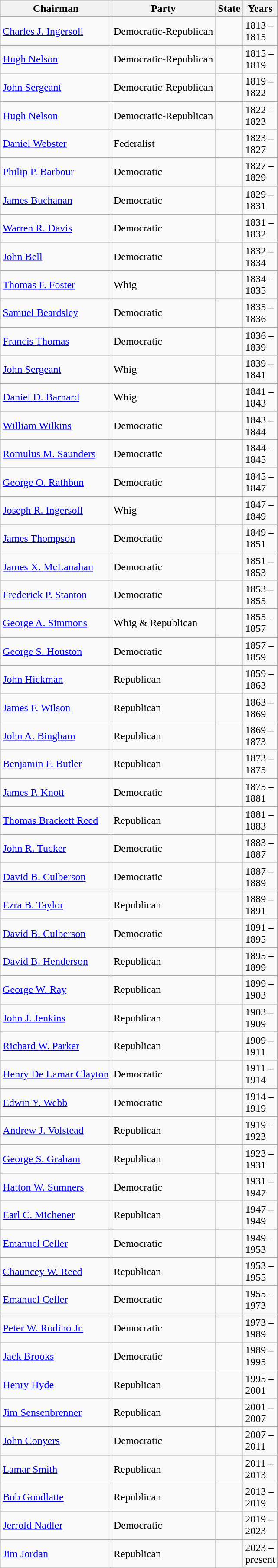<table class=wikitable>
<tr>
<th>Chairman</th>
<th>Party</th>
<th>State</th>
<th>Years</th>
</tr>
<tr>
<td><a href='#'>Charles J. Ingersoll</a></td>
<td>Democratic-Republican</td>
<td></td>
<td>1813 –<br>1815</td>
</tr>
<tr>
<td><a href='#'>Hugh Nelson</a></td>
<td>Democratic-Republican</td>
<td></td>
<td>1815 –<br>1819</td>
</tr>
<tr>
<td><a href='#'>John Sergeant</a></td>
<td>Democratic-Republican</td>
<td></td>
<td>1819 –<br>1822</td>
</tr>
<tr>
<td><a href='#'>Hugh Nelson</a></td>
<td>Democratic-Republican</td>
<td></td>
<td>1822 –<br>1823</td>
</tr>
<tr>
<td><a href='#'>Daniel Webster</a></td>
<td>Federalist</td>
<td></td>
<td>1823 –<br>1827</td>
</tr>
<tr>
<td><a href='#'>Philip P. Barbour</a></td>
<td>Democratic</td>
<td></td>
<td>1827 –<br>1829</td>
</tr>
<tr>
<td><a href='#'>James Buchanan</a></td>
<td>Democratic</td>
<td></td>
<td>1829 –<br>1831</td>
</tr>
<tr>
<td><a href='#'>Warren R. Davis</a></td>
<td>Democratic</td>
<td></td>
<td>1831 –<br>1832</td>
</tr>
<tr>
<td><a href='#'>John Bell</a></td>
<td>Democratic</td>
<td></td>
<td>1832 –<br>1834</td>
</tr>
<tr>
<td><a href='#'>Thomas F. Foster</a></td>
<td>Whig</td>
<td></td>
<td>1834 –<br>1835</td>
</tr>
<tr>
<td><a href='#'>Samuel Beardsley</a></td>
<td>Democratic</td>
<td></td>
<td>1835 –<br>1836</td>
</tr>
<tr>
<td><a href='#'>Francis Thomas</a></td>
<td>Democratic</td>
<td></td>
<td>1836 –<br>1839</td>
</tr>
<tr>
<td><a href='#'>John Sergeant</a></td>
<td>Whig</td>
<td></td>
<td>1839 –<br>1841</td>
</tr>
<tr>
<td><a href='#'>Daniel D. Barnard</a></td>
<td>Whig</td>
<td></td>
<td>1841 –<br>1843</td>
</tr>
<tr>
<td><a href='#'>William Wilkins</a></td>
<td>Democratic</td>
<td></td>
<td>1843 –<br>1844</td>
</tr>
<tr>
<td><a href='#'>Romulus M. Saunders</a></td>
<td>Democratic</td>
<td></td>
<td>1844 –<br>1845</td>
</tr>
<tr>
<td><a href='#'>George O. Rathbun</a></td>
<td>Democratic</td>
<td></td>
<td>1845 –<br>1847</td>
</tr>
<tr>
<td><a href='#'>Joseph R. Ingersoll</a></td>
<td>Whig</td>
<td></td>
<td>1847 –<br>1849</td>
</tr>
<tr>
<td><a href='#'>James Thompson</a></td>
<td>Democratic</td>
<td></td>
<td>1849 –<br>1851</td>
</tr>
<tr>
<td><a href='#'>James X. McLanahan</a></td>
<td>Democratic</td>
<td></td>
<td>1851 –<br>1853</td>
</tr>
<tr>
<td><a href='#'>Frederick P. Stanton</a></td>
<td>Democratic</td>
<td></td>
<td>1853 –<br>1855</td>
</tr>
<tr>
<td><a href='#'>George A. Simmons</a></td>
<td>Whig & Republican</td>
<td></td>
<td>1855 –<br>1857</td>
</tr>
<tr>
<td><a href='#'>George S. Houston</a></td>
<td>Democratic</td>
<td></td>
<td>1857 –<br>1859</td>
</tr>
<tr>
<td><a href='#'>John Hickman</a></td>
<td>Republican</td>
<td></td>
<td>1859 –<br>1863</td>
</tr>
<tr>
<td><a href='#'>James F. Wilson</a></td>
<td>Republican</td>
<td></td>
<td>1863 –<br>1869</td>
</tr>
<tr>
<td><a href='#'>John A. Bingham</a></td>
<td>Republican</td>
<td></td>
<td>1869 –<br>1873</td>
</tr>
<tr>
<td><a href='#'>Benjamin F. Butler</a></td>
<td>Republican</td>
<td></td>
<td>1873 –<br>1875</td>
</tr>
<tr>
<td><a href='#'>James P. Knott</a></td>
<td>Democratic</td>
<td></td>
<td>1875 –<br>1881</td>
</tr>
<tr>
<td><a href='#'>Thomas Brackett Reed</a></td>
<td>Republican</td>
<td></td>
<td>1881 –<br>1883</td>
</tr>
<tr>
<td><a href='#'>John R. Tucker</a></td>
<td>Democratic</td>
<td></td>
<td>1883 –<br>1887</td>
</tr>
<tr>
<td><a href='#'>David B. Culberson</a></td>
<td>Democratic</td>
<td></td>
<td>1887 –<br>1889</td>
</tr>
<tr>
<td><a href='#'>Ezra B. Taylor</a></td>
<td>Republican</td>
<td></td>
<td>1889 –<br>1891</td>
</tr>
<tr>
<td><a href='#'>David B. Culberson</a></td>
<td>Democratic</td>
<td></td>
<td>1891 –<br>1895</td>
</tr>
<tr>
<td><a href='#'>David B. Henderson</a></td>
<td>Republican</td>
<td></td>
<td>1895 –<br>1899</td>
</tr>
<tr>
<td><a href='#'>George W. Ray</a></td>
<td>Republican</td>
<td></td>
<td>1899 –<br>1903</td>
</tr>
<tr>
<td><a href='#'>John J. Jenkins</a></td>
<td>Republican</td>
<td></td>
<td>1903 –<br>1909</td>
</tr>
<tr>
<td><a href='#'>Richard W. Parker</a></td>
<td>Republican</td>
<td></td>
<td>1909 –<br>1911</td>
</tr>
<tr>
<td><a href='#'>Henry De Lamar Clayton</a></td>
<td>Democratic</td>
<td></td>
<td>1911 –<br>1914</td>
</tr>
<tr>
<td><a href='#'>Edwin Y. Webb</a></td>
<td>Democratic</td>
<td></td>
<td>1914 –<br>1919</td>
</tr>
<tr>
<td><a href='#'>Andrew J. Volstead</a></td>
<td>Republican</td>
<td></td>
<td>1919 –<br>1923</td>
</tr>
<tr>
<td><a href='#'>George S. Graham</a></td>
<td>Republican</td>
<td></td>
<td>1923 –<br>1931</td>
</tr>
<tr>
<td><a href='#'>Hatton W. Sumners</a></td>
<td>Democratic</td>
<td></td>
<td>1931 –<br>1947</td>
</tr>
<tr>
<td><a href='#'>Earl C. Michener</a></td>
<td>Republican</td>
<td></td>
<td>1947 –<br>1949</td>
</tr>
<tr>
<td><a href='#'>Emanuel Celler</a></td>
<td>Democratic</td>
<td></td>
<td>1949 –<br>1953</td>
</tr>
<tr>
<td><a href='#'>Chauncey W. Reed</a></td>
<td>Republican</td>
<td></td>
<td>1953 –<br>1955</td>
</tr>
<tr>
<td><a href='#'>Emanuel Celler</a></td>
<td>Democratic</td>
<td></td>
<td>1955 –<br>1973</td>
</tr>
<tr>
<td><a href='#'>Peter W. Rodino Jr.</a></td>
<td>Democratic</td>
<td></td>
<td>1973 –<br>1989</td>
</tr>
<tr>
<td><a href='#'>Jack Brooks</a></td>
<td>Democratic</td>
<td></td>
<td>1989 –<br>1995</td>
</tr>
<tr>
<td><a href='#'>Henry Hyde</a></td>
<td>Republican</td>
<td></td>
<td>1995 –<br>2001</td>
</tr>
<tr>
<td><a href='#'>Jim Sensenbrenner</a></td>
<td>Republican</td>
<td></td>
<td>2001 –<br>2007</td>
</tr>
<tr>
<td><a href='#'>John Conyers</a></td>
<td>Democratic</td>
<td></td>
<td>2007 –<br>2011</td>
</tr>
<tr>
<td><a href='#'>Lamar Smith</a></td>
<td>Republican</td>
<td></td>
<td>2011 –<br>2013</td>
</tr>
<tr>
<td><a href='#'>Bob Goodlatte</a></td>
<td>Republican</td>
<td></td>
<td>2013 –<br>2019</td>
</tr>
<tr>
<td><a href='#'>Jerrold Nadler</a></td>
<td>Democratic</td>
<td></td>
<td>2019 –<br>2023</td>
</tr>
<tr>
<td><a href='#'>Jim Jordan</a></td>
<td>Republican</td>
<td></td>
<td>2023 –<br>present</td>
</tr>
</table>
